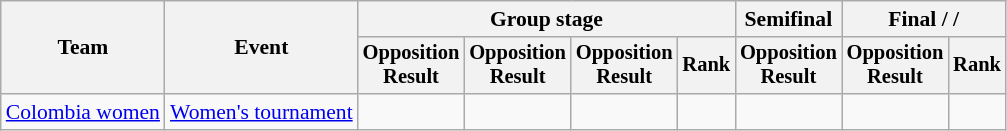<table class=wikitable style=font-size:90%;text-align:center>
<tr>
<th rowspan=2>Team</th>
<th rowspan=2>Event</th>
<th colspan=4>Group stage</th>
<th>Semifinal</th>
<th colspan=2>Final /  / </th>
</tr>
<tr style=font-size:95%>
<th>Opposition<br>Result</th>
<th>Opposition<br>Result</th>
<th>Opposition<br>Result</th>
<th>Rank</th>
<th>Opposition<br>Result</th>
<th>Opposition<br>Result</th>
<th>Rank</th>
</tr>
<tr>
<td align=left><a href='#'>Colombia women</a></td>
<td align=left><a href='#'>Women's tournament</a></td>
<td></td>
<td></td>
<td></td>
<td></td>
<td></td>
<td></td>
<td></td>
</tr>
</table>
